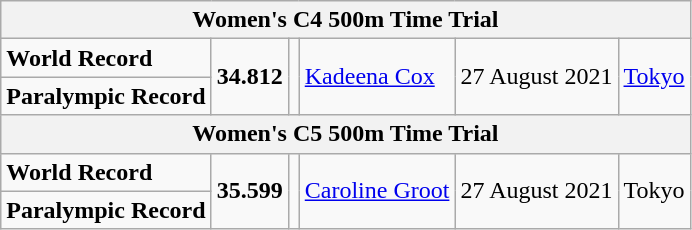<table class="wikitable">
<tr>
<th colspan="6">Women's C4 500m Time Trial</th>
</tr>
<tr>
<td><strong>World Record</strong></td>
<td rowspan="2"><strong>34.812</strong></td>
<td rowspan="2"></td>
<td rowspan="2"><a href='#'>Kadeena Cox</a></td>
<td rowspan="2">27 August 2021</td>
<td rowspan="2"><a href='#'>Tokyo</a></td>
</tr>
<tr>
<td><strong>Paralympic Record</strong></td>
</tr>
<tr>
<th colspan="6"><strong>Women's C5 500m Time Trial</strong></th>
</tr>
<tr>
<td><strong>World Record</strong></td>
<td rowspan="2"><strong>35.599</strong></td>
<td rowspan="2"></td>
<td rowspan="2"><a href='#'>Caroline Groot</a></td>
<td rowspan="2">27 August 2021</td>
<td rowspan="2">Tokyo</td>
</tr>
<tr>
<td><strong>Paralympic Record</strong></td>
</tr>
</table>
